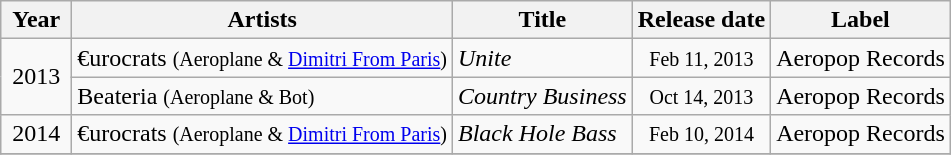<table class="wikitable">
<tr>
<th align="center" width="40">Year</th>
<th>Artists</th>
<th>Title</th>
<th>Release date</th>
<th>Label</th>
</tr>
<tr>
<td align="center" valign="center" rowspan="2">2013</td>
<td>€urocrats <small>(Aeroplane & <a href='#'>Dimitri From Paris</a>)</small></td>
<td><em>Unite</em></td>
<td align="center" valign="center"><small>Feb 11, 2013</small></td>
<td align="center" valign="center">Aeropop Records</td>
</tr>
<tr>
<td>Beateria <small>(Aeroplane & Bot)</small></td>
<td><em>Country Business</em></td>
<td align="center" valign="center"><small>Oct 14, 2013</small></td>
<td align="center" valign="center">Aeropop Records</td>
</tr>
<tr>
<td align="center" valign="center">2014</td>
<td>€urocrats <small>(Aeroplane & <a href='#'>Dimitri From Paris</a>)</small></td>
<td><em>Black Hole Bass</em></td>
<td align="center" valign="center"><small>Feb 10, 2014</small></td>
<td align="center" valign="center">Aeropop Records</td>
</tr>
<tr>
</tr>
</table>
